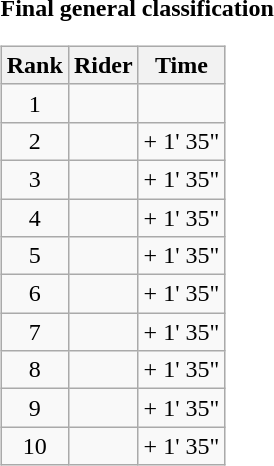<table>
<tr>
<td><strong>Final general classification</strong><br><table class="wikitable">
<tr>
<th scope="col">Rank</th>
<th scope="col">Rider</th>
<th scope="col">Time</th>
</tr>
<tr>
<td style="text-align:center;">1</td>
<td></td>
<td style="text-align:right;"></td>
</tr>
<tr>
<td style="text-align:center;">2</td>
<td></td>
<td style="text-align:right;">+ 1' 35"</td>
</tr>
<tr>
<td style="text-align:center;">3</td>
<td></td>
<td style="text-align:right;">+ 1' 35"</td>
</tr>
<tr>
<td style="text-align:center;">4</td>
<td></td>
<td style="text-align:right;">+ 1' 35"</td>
</tr>
<tr>
<td style="text-align:center;">5</td>
<td></td>
<td style="text-align:right;">+ 1' 35"</td>
</tr>
<tr>
<td style="text-align:center;">6</td>
<td></td>
<td style="text-align:right;">+ 1' 35"</td>
</tr>
<tr>
<td style="text-align:center;">7</td>
<td></td>
<td style="text-align:right;">+ 1' 35"</td>
</tr>
<tr>
<td style="text-align:center;">8</td>
<td></td>
<td style="text-align:right;">+ 1' 35"</td>
</tr>
<tr>
<td style="text-align:center;">9</td>
<td></td>
<td style="text-align:right;">+ 1' 35"</td>
</tr>
<tr>
<td style="text-align:center;">10</td>
<td></td>
<td style="text-align:right;">+ 1' 35"</td>
</tr>
</table>
</td>
</tr>
</table>
